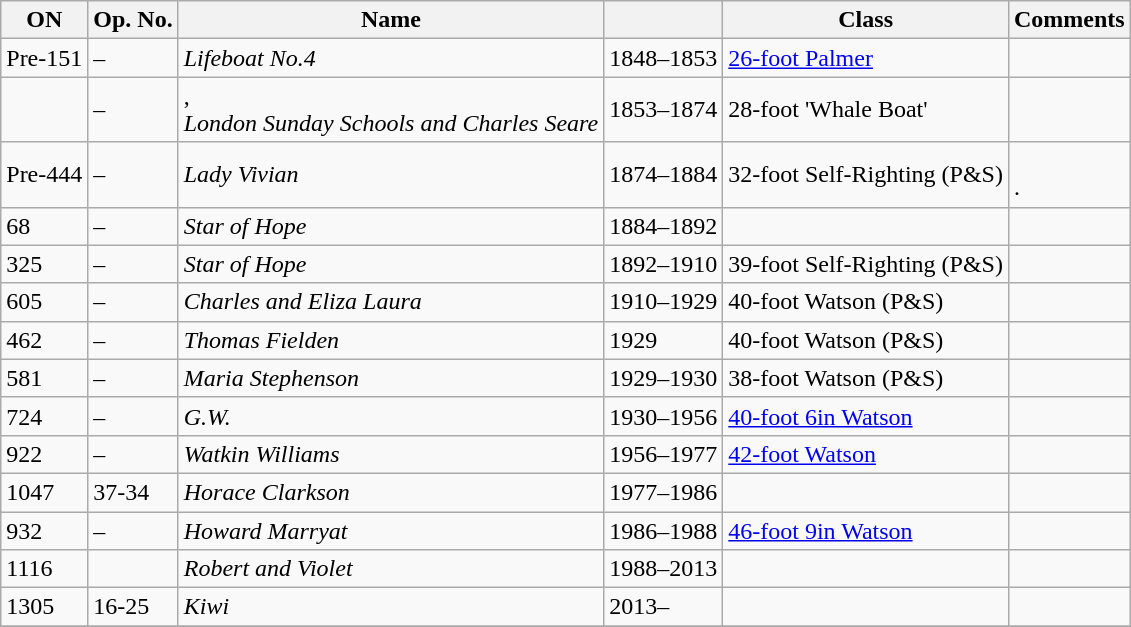<table class="wikitable">
<tr>
<th>ON</th>
<th>Op. No.</th>
<th>Name</th>
<th></th>
<th>Class</th>
<th>Comments</th>
</tr>
<tr>
<td>Pre-151</td>
<td>–</td>
<td><em>Lifeboat No.4</em></td>
<td>1848–1853</td>
<td><a href='#'>26-foot Palmer</a></td>
<td><br></td>
</tr>
<tr>
<td></td>
<td>–</td>
<td>,<br><em>London Sunday Schools and Charles Seare</em></td>
<td>1853–1874</td>
<td>28-foot 'Whale Boat'</td>
<td><br></td>
</tr>
<tr>
<td>Pre-444</td>
<td>–</td>
<td><em>Lady Vivian</em></td>
<td>1874–1884</td>
<td>32-foot Self-Righting (P&S)</td>
<td><br>.</td>
</tr>
<tr>
<td>68</td>
<td>–</td>
<td><em>Star of Hope</em></td>
<td>1884–1892</td>
<td></td>
<td></td>
</tr>
<tr>
<td>325</td>
<td>–</td>
<td><em>Star of Hope</em></td>
<td>1892–1910</td>
<td>39-foot Self-Righting (P&S)</td>
<td></td>
</tr>
<tr>
<td>605</td>
<td>–</td>
<td><em>Charles and Eliza Laura</em></td>
<td>1910–1929</td>
<td>40-foot Watson (P&S)</td>
<td></td>
</tr>
<tr>
<td>462</td>
<td>–</td>
<td><em>Thomas Fielden</em></td>
<td>1929</td>
<td>40-foot Watson (P&S)</td>
<td></td>
</tr>
<tr>
<td>581</td>
<td>–</td>
<td><em>Maria Stephenson</em></td>
<td>1929–1930</td>
<td>38-foot Watson (P&S)</td>
<td></td>
</tr>
<tr>
<td>724</td>
<td>–</td>
<td><em>G.W.</em></td>
<td>1930–1956</td>
<td><a href='#'>40-foot 6in Watson</a></td>
<td></td>
</tr>
<tr>
<td>922</td>
<td>–</td>
<td><em>Watkin Williams</em></td>
<td>1956–1977</td>
<td><a href='#'>42-foot Watson</a></td>
<td></td>
</tr>
<tr>
<td>1047</td>
<td>37-34</td>
<td><em>Horace Clarkson</em></td>
<td>1977–1986</td>
<td></td>
<td></td>
</tr>
<tr>
<td>932</td>
<td>–</td>
<td><em>Howard Marryat</em></td>
<td>1986–1988</td>
<td><a href='#'>46-foot 9in Watson</a></td>
<td></td>
</tr>
<tr>
<td>1116</td>
<td></td>
<td><em>Robert and Violet</em></td>
<td>1988–2013</td>
<td></td>
<td></td>
</tr>
<tr>
<td>1305</td>
<td>16-25</td>
<td><em>Kiwi</em></td>
<td>2013–</td>
<td></td>
<td></td>
</tr>
<tr>
</tr>
</table>
